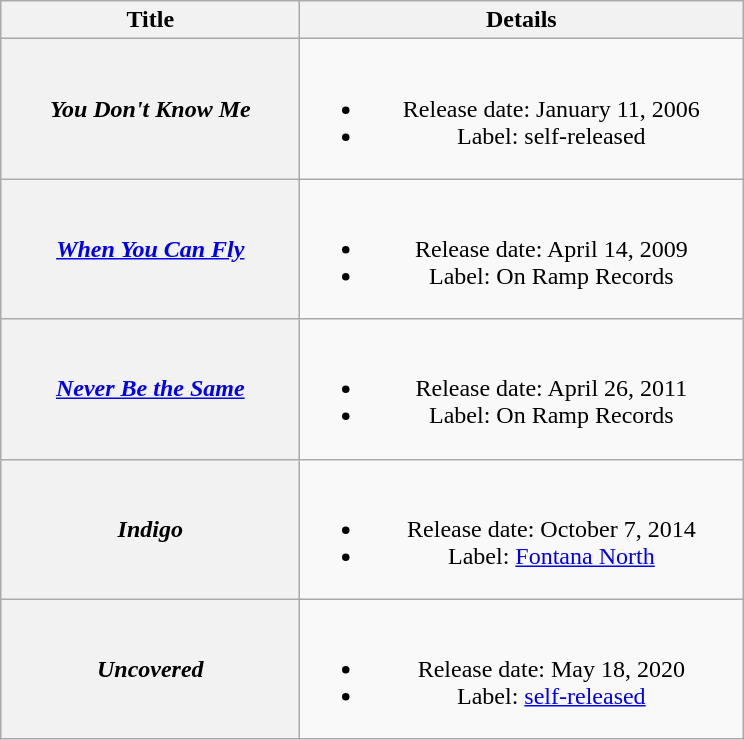<table class="wikitable plainrowheaders" style="text-align:center;">
<tr>
<th style="width:12em;">Title</th>
<th style="width:18em;">Details</th>
</tr>
<tr>
<th scope="row"><em>You Don't Know Me</em></th>
<td><br><ul><li>Release date: January 11, 2006</li><li>Label: self-released</li></ul></td>
</tr>
<tr>
<th scope="row"><em><a href='#'>When You Can Fly</a></em></th>
<td><br><ul><li>Release date: April 14, 2009</li><li>Label: On Ramp Records</li></ul></td>
</tr>
<tr>
<th scope="row"><em><a href='#'>Never Be the Same</a></em></th>
<td><br><ul><li>Release date: April 26, 2011</li><li>Label: On Ramp Records</li></ul></td>
</tr>
<tr>
<th scope="row"><em>Indigo</em></th>
<td><br><ul><li>Release date: October 7, 2014</li><li>Label: <a href='#'>Fontana North</a></li></ul></td>
</tr>
<tr>
<th scope="row"><em>Uncovered</em></th>
<td><br><ul><li>Release date: May 18, 2020</li><li>Label: <a href='#'>self-released</a></li></ul></td>
</tr>
</table>
